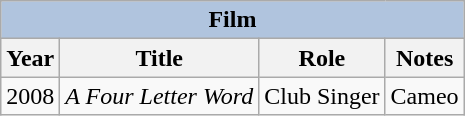<table class="wikitable" style="font-size: 100%;">
<tr>
<th colspan="4" style="background: LightSteelBlue;">Film</th>
</tr>
<tr>
<th>Year</th>
<th>Title</th>
<th>Role</th>
<th>Notes</th>
</tr>
<tr>
<td>2008</td>
<td><em>A Four Letter Word</em></td>
<td>Club Singer</td>
<td>Cameo</td>
</tr>
</table>
